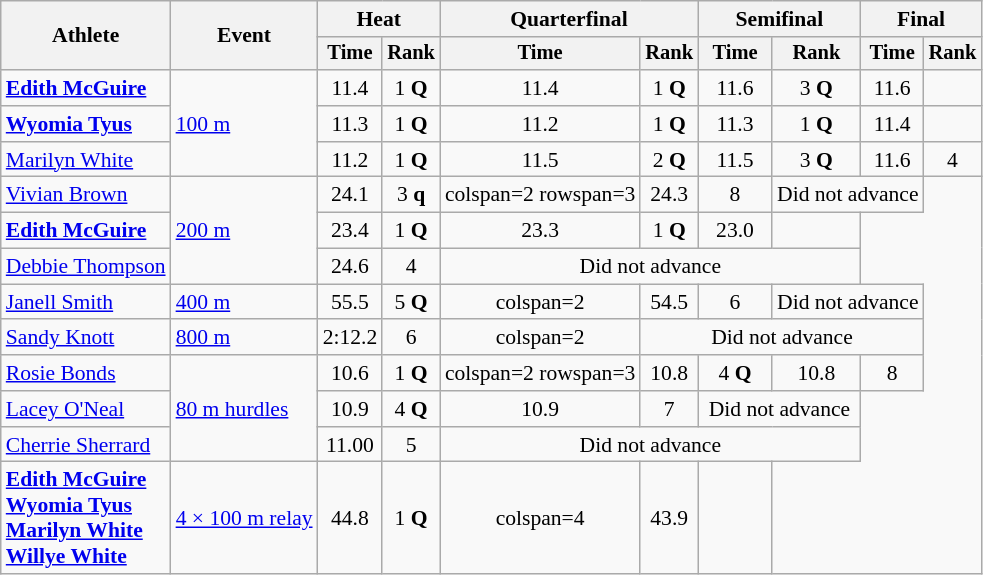<table class=wikitable style=font-size:90%;text-align:center>
<tr>
<th rowspan=2>Athlete</th>
<th rowspan=2>Event</th>
<th colspan=2>Heat</th>
<th colspan=2>Quarterfinal</th>
<th colspan=2>Semifinal</th>
<th colspan=2>Final</th>
</tr>
<tr style=font-size:95%>
<th>Time</th>
<th>Rank</th>
<th>Time</th>
<th>Rank</th>
<th>Time</th>
<th>Rank</th>
<th>Time</th>
<th>Rank</th>
</tr>
<tr>
<td align=left><strong><a href='#'>Edith McGuire</a></strong></td>
<td align=left rowspan=3><a href='#'>100 m</a></td>
<td>11.4</td>
<td>1 <strong>Q</strong></td>
<td>11.4</td>
<td>1 <strong>Q</strong></td>
<td>11.6</td>
<td>3 <strong>Q</strong></td>
<td>11.6</td>
<td></td>
</tr>
<tr>
<td align=left><strong><a href='#'>Wyomia Tyus</a></strong></td>
<td>11.3</td>
<td>1 <strong>Q</strong></td>
<td>11.2 </td>
<td>1 <strong>Q</strong></td>
<td>11.3</td>
<td>1 <strong>Q</strong></td>
<td>11.4</td>
<td></td>
</tr>
<tr>
<td align=left><a href='#'>Marilyn White</a></td>
<td>11.2</td>
<td>1 <strong>Q</strong></td>
<td>11.5</td>
<td>2 <strong>Q</strong></td>
<td>11.5</td>
<td>3 <strong>Q</strong></td>
<td>11.6</td>
<td>4</td>
</tr>
<tr>
<td align=left><a href='#'>Vivian Brown</a></td>
<td align=left rowspan=3><a href='#'>200 m</a></td>
<td>24.1</td>
<td>3 <strong>q</strong></td>
<td>colspan=2 rowspan=3 </td>
<td>24.3</td>
<td>8</td>
<td colspan=2>Did not advance</td>
</tr>
<tr>
<td align=left><strong><a href='#'>Edith McGuire</a></strong></td>
<td>23.4</td>
<td>1 <strong>Q</strong></td>
<td>23.3</td>
<td>1 <strong>Q</strong></td>
<td>23.0 </td>
<td></td>
</tr>
<tr>
<td align=left><a href='#'>Debbie Thompson</a></td>
<td>24.6</td>
<td>4</td>
<td colspan=4>Did not advance</td>
</tr>
<tr>
<td align=left><a href='#'>Janell Smith</a></td>
<td align=left><a href='#'>400 m</a></td>
<td>55.5</td>
<td>5 <strong>Q</strong></td>
<td>colspan=2 </td>
<td>54.5</td>
<td>6</td>
<td colspan=2>Did not advance</td>
</tr>
<tr>
<td align=left><a href='#'>Sandy Knott</a></td>
<td align=left><a href='#'>800 m</a></td>
<td>2:12.2</td>
<td>6</td>
<td>colspan=2 </td>
<td colspan=4>Did not advance</td>
</tr>
<tr>
<td align=left><a href='#'>Rosie Bonds</a></td>
<td align=left rowspan=3><a href='#'>80 m hurdles</a></td>
<td>10.6</td>
<td>1 <strong>Q</strong></td>
<td>colspan=2 rowspan=3 </td>
<td>10.8</td>
<td>4 <strong>Q</strong></td>
<td>10.8</td>
<td>8</td>
</tr>
<tr>
<td align=left><a href='#'>Lacey O'Neal</a></td>
<td>10.9</td>
<td>4 <strong>Q</strong></td>
<td>10.9</td>
<td>7</td>
<td colspan=2>Did not advance</td>
</tr>
<tr>
<td align=left><a href='#'>Cherrie Sherrard</a></td>
<td>11.00</td>
<td>5</td>
<td colspan=4>Did not advance</td>
</tr>
<tr>
<td align=left><strong><a href='#'>Edith McGuire</a><br><a href='#'>Wyomia Tyus</a><br><a href='#'>Marilyn White</a><br><a href='#'>Willye White</a></strong></td>
<td align=left><a href='#'>4 × 100 m relay</a></td>
<td>44.8</td>
<td>1 <strong>Q</strong></td>
<td>colspan=4 </td>
<td>43.9</td>
<td></td>
</tr>
</table>
